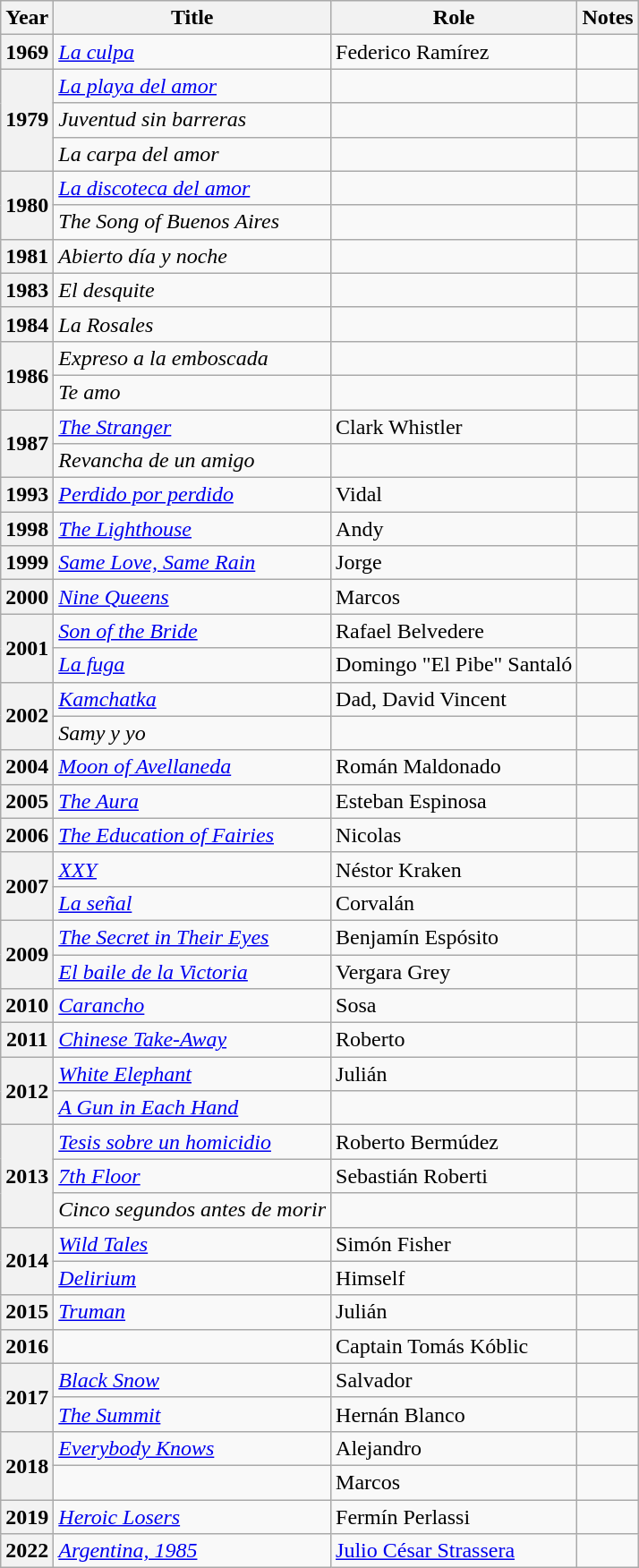<table class="wikitable plainrowheaders sortable">
<tr>
<th scope="col">Year</th>
<th scope="col">Title</th>
<th scope="col" class="unsortable">Role</th>
<th scope="col" class="unsortable">Notes</th>
</tr>
<tr>
<th scope="row">1969</th>
<td data-sort-value="Culpa, La"><em><a href='#'>La culpa</a></em></td>
<td>Federico Ramírez</td>
<td></td>
</tr>
<tr>
<th scope="row" rowspan="3">1979</th>
<td data-sort-value="Playa del amor, La"><em><a href='#'>La playa del amor</a></em></td>
<td></td>
<td></td>
</tr>
<tr>
<td><em>Juventud sin barreras</em></td>
<td></td>
<td></td>
</tr>
<tr>
<td data-sort-value="Carpa del amor, La"><em>La carpa del amor</em></td>
<td></td>
<td></td>
</tr>
<tr>
<th scope="row" rowspan="2">1980</th>
<td data-sort-value="Discoteca del amor, La"><em><a href='#'>La discoteca del amor</a></em></td>
<td></td>
<td></td>
</tr>
<tr>
<td data-sort-value="Song of Buenos Aires, The"><em>The Song of Buenos Aires</em></td>
<td></td>
<td></td>
</tr>
<tr>
<th scope="row">1981</th>
<td><em>Abierto día y noche</em></td>
<td></td>
<td></td>
</tr>
<tr>
<th scope="row">1983</th>
<td data-sort-value="Desquite, El"><em>El desquite</em></td>
<td></td>
<td></td>
</tr>
<tr>
<th scope="row">1984</th>
<td data-sort-value="Rosales, La"><em>La Rosales</em></td>
<td></td>
<td></td>
</tr>
<tr>
<th scope="row" rowspan="2">1986</th>
<td><em>Expreso a la emboscada</em></td>
<td></td>
<td></td>
</tr>
<tr>
<td><em>Te amo</em></td>
<td></td>
<td></td>
</tr>
<tr>
<th scope="row" rowspan="2">1987</th>
<td data-sort-value="Stranger, The"><em><a href='#'>The Stranger</a></em></td>
<td>Clark Whistler</td>
<td></td>
</tr>
<tr>
<td><em>Revancha de un amigo</em></td>
<td></td>
<td></td>
</tr>
<tr>
<th scope="row">1993</th>
<td><em><a href='#'>Perdido por perdido</a></em></td>
<td>Vidal</td>
<td></td>
</tr>
<tr>
<th scope="row">1998</th>
<td data-sort-value="Lighthouse, The"><em><a href='#'>The Lighthouse</a></em></td>
<td>Andy</td>
<td></td>
</tr>
<tr>
<th scope="row">1999</th>
<td><em><a href='#'>Same Love, Same Rain</a></em></td>
<td>Jorge</td>
<td></td>
</tr>
<tr>
<th scope="row">2000</th>
<td><em><a href='#'>Nine Queens</a></em></td>
<td>Marcos</td>
<td></td>
</tr>
<tr>
<th scope="row" rowspan="2">2001</th>
<td><em><a href='#'>Son of the Bride</a></em></td>
<td>Rafael Belvedere</td>
<td></td>
</tr>
<tr>
<td data-sort-value="Fuga, La"><em><a href='#'>La fuga</a></em></td>
<td>Domingo "El Pibe" Santaló</td>
<td></td>
</tr>
<tr>
<th scope="row" rowspan="2">2002</th>
<td><em><a href='#'>Kamchatka</a></em></td>
<td>Dad, David Vincent</td>
<td></td>
</tr>
<tr>
<td><em>Samy y yo</em></td>
<td></td>
<td></td>
</tr>
<tr>
<th scope="row">2004</th>
<td><em><a href='#'>Moon of Avellaneda</a></em></td>
<td>Román Maldonado</td>
<td></td>
</tr>
<tr>
<th scope="row">2005</th>
<td data-sort-value="Aura, The"><em><a href='#'>The Aura</a></em></td>
<td>Esteban Espinosa</td>
<td></td>
</tr>
<tr>
<th scope="row">2006</th>
<td data-sort-value="Education of Fairies, The"><em><a href='#'>The Education of Fairies</a></em></td>
<td>Nicolas</td>
<td></td>
</tr>
<tr>
<th scope="row" rowspan="2">2007</th>
<td><em><a href='#'>XXY</a></em></td>
<td>Néstor Kraken</td>
<td></td>
</tr>
<tr>
<td data-sort-value="Senal, La"><em><a href='#'>La señal</a></em></td>
<td>Corvalán</td>
<td></td>
</tr>
<tr>
<th scope="row" rowspan="2">2009</th>
<td data-sort-value="Secret in Their Eyes, The"><em><a href='#'>The Secret in Their Eyes</a></em></td>
<td>Benjamín Espósito</td>
<td></td>
</tr>
<tr>
<td data-sort-value="Baile de la Victoria, El"><em><a href='#'>El baile de la Victoria</a></em></td>
<td>Vergara Grey</td>
<td></td>
</tr>
<tr>
<th scope="row">2010</th>
<td><em><a href='#'>Carancho</a></em></td>
<td>Sosa</td>
<td></td>
</tr>
<tr>
<th scope="row">2011</th>
<td><em><a href='#'>Chinese Take-Away</a></em></td>
<td>Roberto</td>
<td></td>
</tr>
<tr>
<th scope="row" rowspan="2">2012</th>
<td><em><a href='#'>White Elephant</a></em></td>
<td>Julián</td>
<td></td>
</tr>
<tr>
<td data-sort-value="Gun in Each Hand, A"><em><a href='#'>A Gun in Each Hand</a></em></td>
<td></td>
<td></td>
</tr>
<tr>
<th scope="row" rowspan="3">2013</th>
<td><em><a href='#'>Tesis sobre un homicidio</a></em></td>
<td>Roberto Bermúdez</td>
<td></td>
</tr>
<tr>
<td><em><a href='#'>7th Floor</a></em></td>
<td>Sebastián Roberti</td>
<td></td>
</tr>
<tr>
<td><em>Cinco segundos antes de morir</em></td>
<td></td>
<td></td>
</tr>
<tr>
<th scope="row" rowspan="2">2014</th>
<td><em><a href='#'>Wild Tales</a></em></td>
<td>Simón Fisher</td>
<td></td>
</tr>
<tr>
<td><em><a href='#'>Delirium</a></em></td>
<td>Himself</td>
<td></td>
</tr>
<tr>
<th scope="row">2015</th>
<td><em><a href='#'>Truman</a></em></td>
<td>Julián</td>
<td></td>
</tr>
<tr>
<th scope="row">2016</th>
<td><em></em></td>
<td>Captain Tomás Kóblic</td>
<td></td>
</tr>
<tr>
<th rowspan="2" scope="row">2017</th>
<td><em><a href='#'>Black Snow</a></em></td>
<td>Salvador</td>
<td></td>
</tr>
<tr>
<td data-sort-value="Summit, The"><em><a href='#'>The Summit</a></em></td>
<td>Hernán Blanco</td>
<td></td>
</tr>
<tr>
<th scope="row" rowspan="2">2018</th>
<td><em><a href='#'>Everybody Knows</a></em></td>
<td>Alejandro</td>
<td></td>
</tr>
<tr>
<td data-sort-value="Unexpected Love, An"><em></em></td>
<td>Marcos</td>
<td></td>
</tr>
<tr>
<th scope="row">2019</th>
<td><em><a href='#'>Heroic Losers</a></em></td>
<td>Fermín Perlassi</td>
<td></td>
</tr>
<tr>
<th scope="row">2022</th>
<td><em><a href='#'>Argentina, 1985</a></em></td>
<td><a href='#'>Julio César Strassera</a></td>
<td></td>
</tr>
</table>
